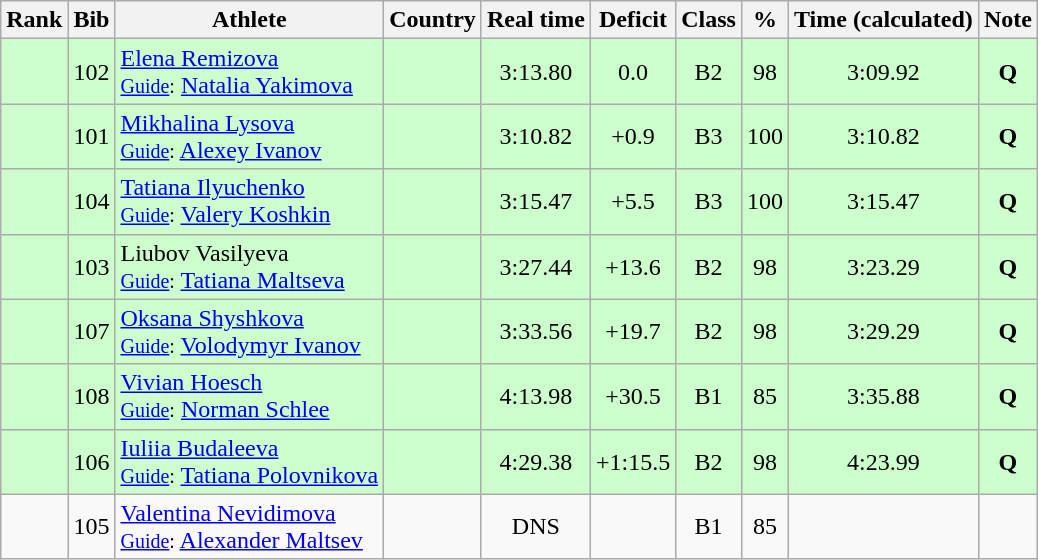<table class="wikitable sortable" style="text-align:center">
<tr>
<th>Rank</th>
<th>Bib</th>
<th>Athlete</th>
<th>Country</th>
<th>Real time</th>
<th>Deficit</th>
<th>Class</th>
<th>%</th>
<th>Time (calculated)</th>
<th>Note</th>
</tr>
<tr bgcolor=ccffcc>
<td></td>
<td>102</td>
<td align=left><a href='#'>Elena Remizova</a><br><small><a href='#'>Guide</a>:</small> <a href='#'>Natalia Yakimova</a></td>
<td align=left></td>
<td>3:13.80</td>
<td>0.0</td>
<td>B2</td>
<td>98</td>
<td>3:09.92</td>
<td><strong>Q</strong></td>
</tr>
<tr bgcolor=ccffcc>
<td></td>
<td>101</td>
<td align=left><a href='#'>Mikhalina Lysova</a><br><small><a href='#'>Guide</a>:</small> <a href='#'>Alexey Ivanov</a></td>
<td align=left></td>
<td>3:10.82</td>
<td>+0.9</td>
<td>B3</td>
<td>100</td>
<td>3:10.82</td>
<td><strong>Q</strong></td>
</tr>
<tr bgcolor=ccffcc>
<td></td>
<td>104</td>
<td align=left><a href='#'>Tatiana Ilyuchenko</a><br><small><a href='#'>Guide</a>:</small> <a href='#'>Valery Koshkin</a></td>
<td align=left></td>
<td>3:15.47</td>
<td>+5.5</td>
<td>B3</td>
<td>100</td>
<td>3:15.47</td>
<td><strong>Q</strong></td>
</tr>
<tr bgcolor=ccffcc>
<td></td>
<td>103</td>
<td align=left>Liubov Vasilyeva<br><small><a href='#'>Guide</a>:</small> <a href='#'>Tatiana Maltseva</a></td>
<td align=left></td>
<td>3:27.44</td>
<td>+13.6</td>
<td>B2</td>
<td>98</td>
<td>3:23.29</td>
<td><strong>Q</strong></td>
</tr>
<tr bgcolor=ccffcc>
<td></td>
<td>107</td>
<td align=left><a href='#'>Oksana Shyshkova</a><br><small><a href='#'>Guide</a>:</small> <a href='#'>Volodymyr Ivanov</a></td>
<td align=left></td>
<td>3:33.56</td>
<td>+19.7</td>
<td>B2</td>
<td>98</td>
<td>3:29.29</td>
<td><strong>Q</strong></td>
</tr>
<tr bgcolor=ccffcc>
<td></td>
<td>108</td>
<td align=left><a href='#'>Vivian Hoesch</a><br><small><a href='#'>Guide</a>:</small> <a href='#'>Norman Schlee</a></td>
<td align=left></td>
<td>4:13.98</td>
<td>+30.5</td>
<td>B1</td>
<td>85</td>
<td>3:35.88</td>
<td><strong>Q</strong></td>
</tr>
<tr bgcolor=ccffcc>
<td></td>
<td>106</td>
<td align=left><a href='#'>Iuliia Budaleeva</a><br><small><a href='#'>Guide</a>:</small> <a href='#'>Tatiana Polovnikova</a></td>
<td align=left></td>
<td>4:29.38</td>
<td>+1:15.5</td>
<td>B2</td>
<td>98</td>
<td>4:23.99</td>
<td><strong>Q</strong></td>
</tr>
<tr>
<td></td>
<td>105</td>
<td align=left><a href='#'>Valentina Nevidimova</a><br><small><a href='#'>Guide</a>:</small> <a href='#'>Alexander Maltsev</a></td>
<td align=left></td>
<td>DNS</td>
<td></td>
<td>B1</td>
<td>85</td>
<td></td>
<td></td>
</tr>
</table>
